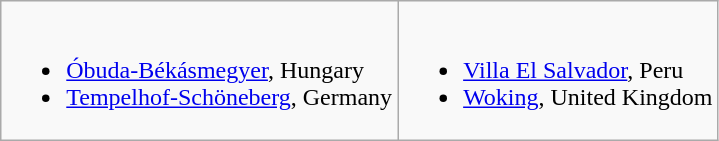<table class="wikitable">
<tr valign="top">
<td><br><ul><li> <a href='#'>Óbuda-Békásmegyer</a>, Hungary</li><li> <a href='#'>Tempelhof-Schöneberg</a>, Germany</li></ul></td>
<td><br><ul><li> <a href='#'>Villa El Salvador</a>, Peru</li><li> <a href='#'>Woking</a>, United Kingdom</li></ul></td>
</tr>
</table>
